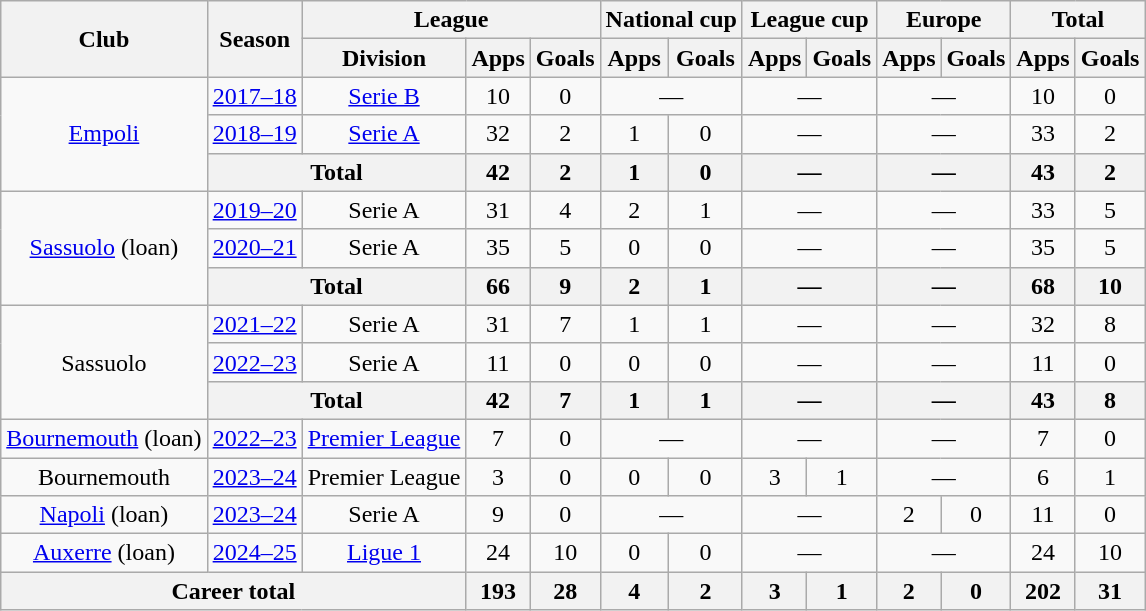<table class="wikitable" style="text-align:center">
<tr>
<th rowspan="2">Club</th>
<th rowspan="2">Season</th>
<th colspan="3">League</th>
<th colspan="2">National cup</th>
<th colspan="2">League cup</th>
<th colspan="2">Europe</th>
<th colspan="2">Total</th>
</tr>
<tr>
<th>Division</th>
<th>Apps</th>
<th>Goals</th>
<th>Apps</th>
<th>Goals</th>
<th>Apps</th>
<th>Goals</th>
<th>Apps</th>
<th>Goals</th>
<th>Apps</th>
<th>Goals</th>
</tr>
<tr>
<td rowspan="3"><a href='#'>Empoli</a></td>
<td><a href='#'>2017–18</a></td>
<td><a href='#'>Serie B</a></td>
<td>10</td>
<td>0</td>
<td colspan="2">—</td>
<td colspan="2">—</td>
<td colspan="2">—</td>
<td>10</td>
<td>0</td>
</tr>
<tr>
<td><a href='#'>2018–19</a></td>
<td><a href='#'>Serie A</a></td>
<td>32</td>
<td>2</td>
<td>1</td>
<td>0</td>
<td colspan="2">—</td>
<td colspan="2">—</td>
<td>33</td>
<td>2</td>
</tr>
<tr>
<th colspan="2">Total</th>
<th>42</th>
<th>2</th>
<th>1</th>
<th>0</th>
<th colspan="2">—</th>
<th colspan="2">—</th>
<th>43</th>
<th>2</th>
</tr>
<tr>
<td rowspan="3"><a href='#'>Sassuolo</a> (loan)</td>
<td><a href='#'>2019–20</a></td>
<td>Serie A</td>
<td>31</td>
<td>4</td>
<td>2</td>
<td>1</td>
<td colspan="2">—</td>
<td colspan="2">—</td>
<td>33</td>
<td>5</td>
</tr>
<tr>
<td><a href='#'>2020–21</a></td>
<td>Serie A</td>
<td>35</td>
<td>5</td>
<td>0</td>
<td>0</td>
<td colspan="2">—</td>
<td colspan="2">—</td>
<td>35</td>
<td>5</td>
</tr>
<tr>
<th colspan="2">Total</th>
<th>66</th>
<th>9</th>
<th>2</th>
<th>1</th>
<th colspan="2">—</th>
<th colspan="2">—</th>
<th>68</th>
<th>10</th>
</tr>
<tr>
<td rowspan="3">Sassuolo</td>
<td><a href='#'>2021–22</a></td>
<td>Serie A</td>
<td>31</td>
<td>7</td>
<td>1</td>
<td>1</td>
<td colspan="2">—</td>
<td colspan="2">—</td>
<td>32</td>
<td>8</td>
</tr>
<tr>
<td><a href='#'>2022–23</a></td>
<td>Serie A</td>
<td>11</td>
<td>0</td>
<td>0</td>
<td>0</td>
<td colspan="2">—</td>
<td colspan="2">—</td>
<td>11</td>
<td>0</td>
</tr>
<tr>
<th colspan="2">Total</th>
<th>42</th>
<th>7</th>
<th>1</th>
<th>1</th>
<th colspan="2">—</th>
<th colspan="2">—</th>
<th>43</th>
<th>8</th>
</tr>
<tr>
<td><a href='#'>Bournemouth</a> (loan)</td>
<td><a href='#'>2022–23</a></td>
<td><a href='#'>Premier League</a></td>
<td>7</td>
<td>0</td>
<td colspan="2">—</td>
<td colspan="2">—</td>
<td colspan="2">—</td>
<td>7</td>
<td>0</td>
</tr>
<tr>
<td>Bournemouth</td>
<td><a href='#'>2023–24</a></td>
<td>Premier League</td>
<td>3</td>
<td>0</td>
<td>0</td>
<td>0</td>
<td>3</td>
<td>1</td>
<td colspan="2">—</td>
<td>6</td>
<td>1</td>
</tr>
<tr>
<td><a href='#'>Napoli</a> (loan)</td>
<td><a href='#'>2023–24</a></td>
<td>Serie A</td>
<td>9</td>
<td>0</td>
<td colspan="2">—</td>
<td colspan="2">—</td>
<td>2</td>
<td>0</td>
<td>11</td>
<td>0</td>
</tr>
<tr>
<td><a href='#'>Auxerre</a> (loan)</td>
<td><a href='#'>2024–25</a></td>
<td><a href='#'>Ligue 1</a></td>
<td>24</td>
<td>10</td>
<td>0</td>
<td>0</td>
<td colspan="2">—</td>
<td colspan="2">—</td>
<td>24</td>
<td>10</td>
</tr>
<tr>
<th colspan="3">Career total</th>
<th>193</th>
<th>28</th>
<th>4</th>
<th>2</th>
<th>3</th>
<th>1</th>
<th>2</th>
<th>0</th>
<th>202</th>
<th>31</th>
</tr>
</table>
